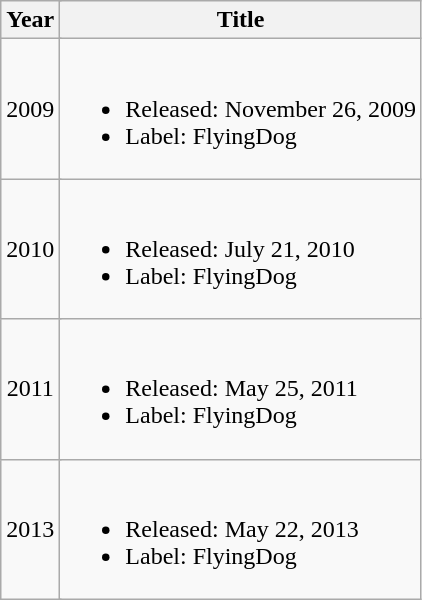<table class="wikitable">
<tr>
<th colspan="2">Year</th>
<th colspan="2">Title</th>
</tr>
<tr>
<td style="text-align:center;" colspan="2">2009</td>
<td align="left"><br><ul><li>Released: November 26, 2009</li><li>Label: FlyingDog</li></ul></td>
</tr>
<tr>
<td style="text-align:center;" colspan="2">2010</td>
<td align="left"><br><ul><li>Released: July 21, 2010</li><li>Label: FlyingDog</li></ul></td>
</tr>
<tr>
<td style="text-align:center;" colspan="2">2011</td>
<td align="left"><br><ul><li>Released: May 25, 2011</li><li>Label: FlyingDog</li></ul></td>
</tr>
<tr>
<td style="text-align:center;" colspan="2">2013</td>
<td align="left"><br><ul><li>Released: May 22, 2013</li><li>Label: FlyingDog</li></ul></td>
</tr>
</table>
